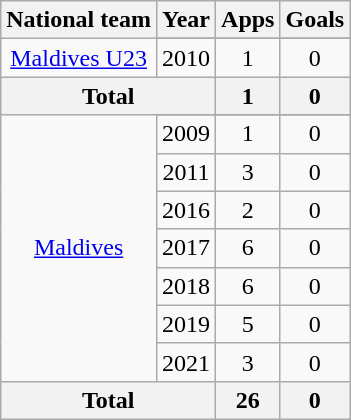<table class="wikitable" style="text-align:center">
<tr>
<th>National team</th>
<th>Year</th>
<th>Apps</th>
<th>Goals</th>
</tr>
<tr>
<td rowspan=2><a href='#'>Maldives U23</a></td>
</tr>
<tr>
<td>2010</td>
<td>1</td>
<td>0</td>
</tr>
<tr>
<th colspan=2>Total</th>
<th>1</th>
<th>0</th>
</tr>
<tr>
<td rowspan=8><a href='#'>Maldives</a></td>
</tr>
<tr>
<td>2009</td>
<td>1</td>
<td>0</td>
</tr>
<tr>
<td>2011</td>
<td>3</td>
<td>0</td>
</tr>
<tr>
<td>2016</td>
<td>2</td>
<td>0</td>
</tr>
<tr>
<td>2017</td>
<td>6</td>
<td>0</td>
</tr>
<tr>
<td>2018</td>
<td>6</td>
<td>0</td>
</tr>
<tr>
<td>2019</td>
<td>5</td>
<td>0</td>
</tr>
<tr>
<td>2021</td>
<td>3</td>
<td>0</td>
</tr>
<tr>
<th colspan=2>Total</th>
<th>26</th>
<th>0</th>
</tr>
</table>
